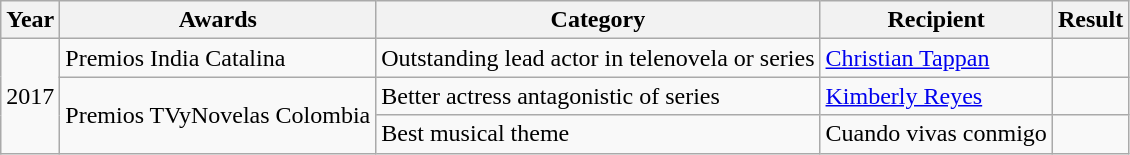<table class="wikitable">
<tr>
<th>Year</th>
<th>Awards</th>
<th>Category</th>
<th>Recipient</th>
<th>Result</th>
</tr>
<tr>
<td rowspan="3">2017</td>
<td>Premios India Catalina</td>
<td>Outstanding lead actor in telenovela or series</td>
<td><a href='#'>Christian Tappan</a></td>
<td></td>
</tr>
<tr>
<td rowspan="2">Premios TVyNovelas Colombia</td>
<td>Better actress antagonistic of series</td>
<td><a href='#'>Kimberly Reyes</a></td>
<td></td>
</tr>
<tr>
<td>Best musical theme</td>
<td>Cuando vivas conmigo</td>
<td></td>
</tr>
</table>
